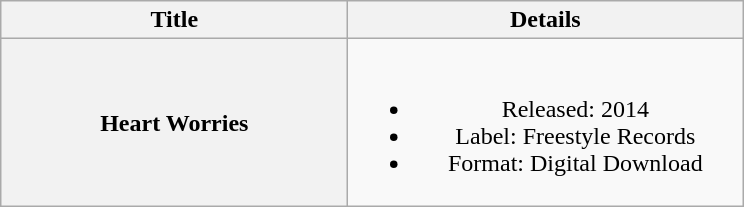<table class="wikitable plainrowheaders" style="text-align:center;">
<tr>
<th scope="col" style="width:14em;">Title</th>
<th scope="col" style="width:16em;">Details</th>
</tr>
<tr>
<th scope="row">Heart Worries</th>
<td><br><ul><li>Released: 2014</li><li>Label: Freestyle Records</li><li>Format: Digital Download</li></ul></td>
</tr>
</table>
